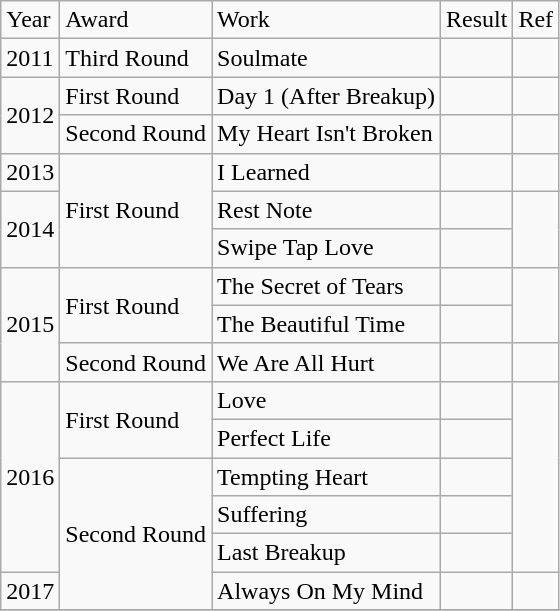<table class="wikitable">
<tr>
<td>Year</td>
<td>Award</td>
<td>Work</td>
<td>Result</td>
<td>Ref</td>
</tr>
<tr>
<td>2011</td>
<td>Third Round</td>
<td>Soulmate</td>
<td></td>
<td></td>
</tr>
<tr>
<td rowspan="2">2012</td>
<td>First Round</td>
<td>Day 1 (After Breakup)</td>
<td></td>
<td></td>
</tr>
<tr>
<td>Second Round</td>
<td>My Heart Isn't Broken</td>
<td></td>
<td></td>
</tr>
<tr>
<td>2013</td>
<td rowspan="3">First Round</td>
<td>I Learned</td>
<td></td>
<td></td>
</tr>
<tr>
<td rowspan="2">2014</td>
<td>Rest Note</td>
<td></td>
<td rowspan="2"></td>
</tr>
<tr>
<td>Swipe Tap Love</td>
<td></td>
</tr>
<tr>
<td rowspan="3">2015</td>
<td rowspan="2">First Round</td>
<td>The Secret of Tears</td>
<td></td>
<td rowspan="2"></td>
</tr>
<tr>
<td>The Beautiful Time</td>
<td></td>
</tr>
<tr>
<td>Second Round</td>
<td>We Are All Hurt</td>
<td></td>
<td></td>
</tr>
<tr>
<td rowspan="5">2016</td>
<td rowspan="2">First Round</td>
<td>Love</td>
<td></td>
<td rowspan="5"></td>
</tr>
<tr>
<td>Perfect Life</td>
<td></td>
</tr>
<tr>
<td rowspan="4">Second Round</td>
<td>Tempting Heart</td>
<td></td>
</tr>
<tr>
<td>Suffering</td>
<td></td>
</tr>
<tr>
<td>Last Breakup</td>
<td></td>
</tr>
<tr>
<td>2017</td>
<td>Always On My Mind</td>
<td></td>
<td></td>
</tr>
<tr>
</tr>
</table>
